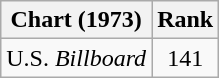<table class="wikitable">
<tr>
<th align="left">Chart (1973)</th>
<th style="text-align:center;">Rank</th>
</tr>
<tr>
<td>U.S. <em>Billboard</em> </td>
<td style="text-align:center;">141</td>
</tr>
</table>
